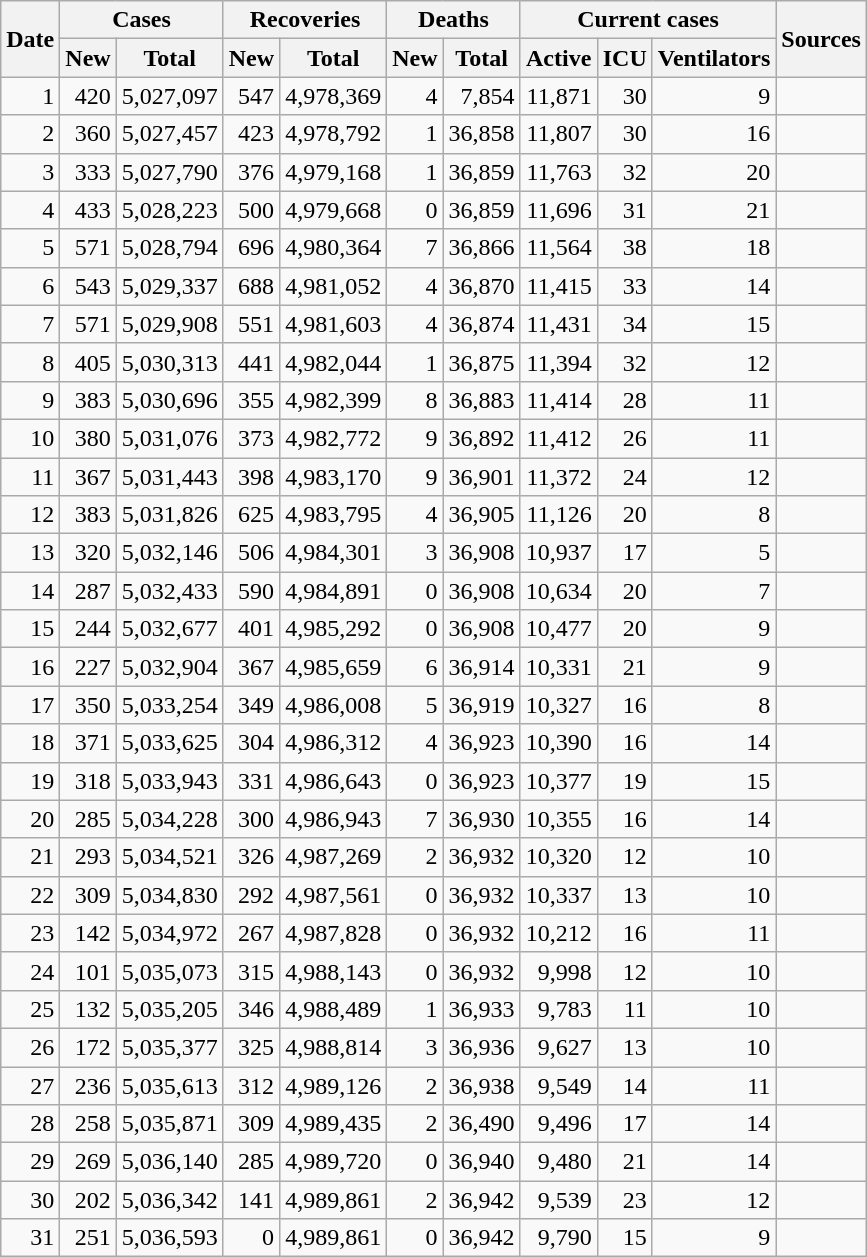<table class="wikitable sortable mw-collapsible mw-collapsed sticky-header-multi sort-under" style="text-align:right;">
<tr>
<th rowspan=2>Date</th>
<th colspan=2>Cases</th>
<th colspan=2>Recoveries</th>
<th colspan=2>Deaths</th>
<th colspan=3>Current cases</th>
<th rowspan=2 class="unsortable">Sources</th>
</tr>
<tr>
<th>New</th>
<th>Total</th>
<th>New</th>
<th>Total</th>
<th>New</th>
<th>Total</th>
<th>Active</th>
<th>ICU</th>
<th>Ventilators</th>
</tr>
<tr>
<td>1</td>
<td>420</td>
<td>5,027,097</td>
<td>547</td>
<td>4,978,369</td>
<td>4</td>
<td>7,854</td>
<td>11,871</td>
<td>30</td>
<td>9</td>
<td></td>
</tr>
<tr>
<td>2</td>
<td>360</td>
<td>5,027,457</td>
<td>423</td>
<td>4,978,792</td>
<td>1</td>
<td>36,858</td>
<td>11,807</td>
<td>30</td>
<td>16</td>
<td></td>
</tr>
<tr>
<td>3</td>
<td>333</td>
<td>5,027,790</td>
<td>376</td>
<td>4,979,168</td>
<td>1</td>
<td>36,859</td>
<td>11,763</td>
<td>32</td>
<td>20</td>
<td></td>
</tr>
<tr>
<td>4</td>
<td>433</td>
<td>5,028,223</td>
<td>500</td>
<td>4,979,668</td>
<td>0</td>
<td>36,859</td>
<td>11,696</td>
<td>31</td>
<td>21</td>
<td></td>
</tr>
<tr>
<td>5</td>
<td>571</td>
<td>5,028,794</td>
<td>696</td>
<td>4,980,364</td>
<td>7</td>
<td>36,866</td>
<td>11,564</td>
<td>38</td>
<td>18</td>
<td></td>
</tr>
<tr>
<td>6</td>
<td>543</td>
<td>5,029,337</td>
<td>688</td>
<td>4,981,052</td>
<td>4</td>
<td>36,870</td>
<td>11,415</td>
<td>33</td>
<td>14</td>
<td></td>
</tr>
<tr>
<td>7</td>
<td>571</td>
<td>5,029,908</td>
<td>551</td>
<td>4,981,603</td>
<td>4</td>
<td>36,874</td>
<td>11,431</td>
<td>34</td>
<td>15</td>
<td></td>
</tr>
<tr>
<td>8</td>
<td>405</td>
<td>5,030,313</td>
<td>441</td>
<td>4,982,044</td>
<td>1</td>
<td>36,875</td>
<td>11,394</td>
<td>32</td>
<td>12</td>
<td></td>
</tr>
<tr>
<td>9</td>
<td>383</td>
<td>5,030,696</td>
<td>355</td>
<td>4,982,399</td>
<td>8</td>
<td>36,883</td>
<td>11,414</td>
<td>28</td>
<td>11</td>
<td></td>
</tr>
<tr>
<td>10</td>
<td>380</td>
<td>5,031,076</td>
<td>373</td>
<td>4,982,772</td>
<td>9</td>
<td>36,892</td>
<td>11,412</td>
<td>26</td>
<td>11</td>
<td></td>
</tr>
<tr>
<td>11</td>
<td>367</td>
<td>5,031,443</td>
<td>398</td>
<td>4,983,170</td>
<td>9</td>
<td>36,901</td>
<td>11,372</td>
<td>24</td>
<td>12</td>
<td></td>
</tr>
<tr>
<td>12</td>
<td>383</td>
<td>5,031,826</td>
<td>625</td>
<td>4,983,795</td>
<td>4</td>
<td>36,905</td>
<td>11,126</td>
<td>20</td>
<td>8</td>
<td></td>
</tr>
<tr>
<td>13</td>
<td>320</td>
<td>5,032,146</td>
<td>506</td>
<td>4,984,301</td>
<td>3</td>
<td>36,908</td>
<td>10,937</td>
<td>17</td>
<td>5</td>
<td></td>
</tr>
<tr>
<td>14</td>
<td>287</td>
<td>5,032,433</td>
<td>590</td>
<td>4,984,891</td>
<td>0</td>
<td>36,908</td>
<td>10,634</td>
<td>20</td>
<td>7</td>
<td></td>
</tr>
<tr>
<td>15</td>
<td>244</td>
<td>5,032,677</td>
<td>401</td>
<td>4,985,292</td>
<td>0</td>
<td>36,908</td>
<td>10,477</td>
<td>20</td>
<td>9</td>
<td></td>
</tr>
<tr>
<td>16</td>
<td>227</td>
<td>5,032,904</td>
<td>367</td>
<td>4,985,659</td>
<td>6</td>
<td>36,914</td>
<td>10,331</td>
<td>21</td>
<td>9</td>
<td></td>
</tr>
<tr>
<td>17</td>
<td>350</td>
<td>5,033,254</td>
<td>349</td>
<td>4,986,008</td>
<td>5</td>
<td>36,919</td>
<td>10,327</td>
<td>16</td>
<td>8</td>
<td></td>
</tr>
<tr>
<td>18</td>
<td>371</td>
<td>5,033,625</td>
<td>304</td>
<td>4,986,312</td>
<td>4</td>
<td>36,923</td>
<td>10,390</td>
<td>16</td>
<td>14</td>
<td></td>
</tr>
<tr>
<td>19</td>
<td>318</td>
<td>5,033,943</td>
<td>331</td>
<td>4,986,643</td>
<td>0</td>
<td>36,923</td>
<td>10,377</td>
<td>19</td>
<td>15</td>
<td></td>
</tr>
<tr>
<td>20</td>
<td>285</td>
<td>5,034,228</td>
<td>300</td>
<td>4,986,943</td>
<td>7</td>
<td>36,930</td>
<td>10,355</td>
<td>16</td>
<td>14</td>
<td></td>
</tr>
<tr>
<td>21</td>
<td>293</td>
<td>5,034,521</td>
<td>326</td>
<td>4,987,269</td>
<td>2</td>
<td>36,932</td>
<td>10,320</td>
<td>12</td>
<td>10</td>
<td></td>
</tr>
<tr>
<td>22</td>
<td>309</td>
<td>5,034,830</td>
<td>292</td>
<td>4,987,561</td>
<td>0</td>
<td>36,932</td>
<td>10,337</td>
<td>13</td>
<td>10</td>
<td></td>
</tr>
<tr>
<td>23</td>
<td>142</td>
<td>5,034,972</td>
<td>267</td>
<td>4,987,828</td>
<td>0</td>
<td>36,932</td>
<td>10,212</td>
<td>16</td>
<td>11</td>
<td></td>
</tr>
<tr>
<td>24</td>
<td>101</td>
<td>5,035,073</td>
<td>315</td>
<td>4,988,143</td>
<td>0</td>
<td>36,932</td>
<td>9,998</td>
<td>12</td>
<td>10</td>
<td></td>
</tr>
<tr>
<td>25</td>
<td>132</td>
<td>5,035,205</td>
<td>346</td>
<td>4,988,489</td>
<td>1</td>
<td>36,933</td>
<td>9,783</td>
<td>11</td>
<td>10</td>
<td></td>
</tr>
<tr>
<td>26</td>
<td>172</td>
<td>5,035,377</td>
<td>325</td>
<td>4,988,814</td>
<td>3</td>
<td>36,936</td>
<td>9,627</td>
<td>13</td>
<td>10</td>
<td></td>
</tr>
<tr>
<td>27</td>
<td>236</td>
<td>5,035,613</td>
<td>312</td>
<td>4,989,126</td>
<td>2</td>
<td>36,938</td>
<td>9,549</td>
<td>14</td>
<td>11</td>
<td></td>
</tr>
<tr>
<td>28</td>
<td>258</td>
<td>5,035,871</td>
<td>309</td>
<td>4,989,435</td>
<td>2</td>
<td>36,490</td>
<td>9,496</td>
<td>17</td>
<td>14</td>
<td></td>
</tr>
<tr>
<td>29</td>
<td>269</td>
<td>5,036,140</td>
<td>285</td>
<td>4,989,720</td>
<td>0</td>
<td>36,940</td>
<td>9,480</td>
<td>21</td>
<td>14</td>
<td></td>
</tr>
<tr>
<td>30</td>
<td>202</td>
<td>5,036,342</td>
<td>141</td>
<td>4,989,861</td>
<td>2</td>
<td>36,942</td>
<td>9,539</td>
<td>23</td>
<td>12</td>
<td></td>
</tr>
<tr>
<td>31</td>
<td>251</td>
<td>5,036,593</td>
<td>0</td>
<td>4,989,861</td>
<td>0</td>
<td>36,942</td>
<td>9,790</td>
<td>15</td>
<td>9</td>
<td></td>
</tr>
</table>
